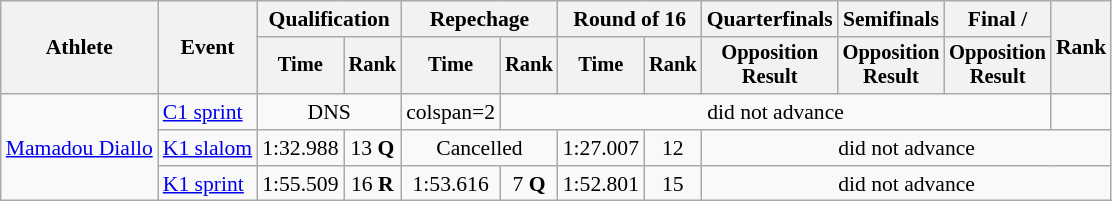<table class="wikitable" style="font-size:90%;">
<tr>
<th rowspan=2>Athlete</th>
<th rowspan=2>Event</th>
<th colspan=2>Qualification</th>
<th colspan=2>Repechage</th>
<th colspan=2>Round of 16</th>
<th>Quarterfinals</th>
<th>Semifinals</th>
<th>Final / </th>
<th rowspan=2>Rank</th>
</tr>
<tr style="font-size:95%">
<th>Time</th>
<th>Rank</th>
<th>Time</th>
<th>Rank</th>
<th>Time</th>
<th>Rank</th>
<th>Opposition <br>Result</th>
<th>Opposition <br>Result</th>
<th>Opposition <br>Result</th>
</tr>
<tr align=center>
<td rowspan=3 align=left><a href='#'>Mamadou Diallo</a></td>
<td align=left><a href='#'>C1 sprint</a></td>
<td colspan=2>DNS</td>
<td>colspan=2 </td>
<td colspan=6>did not advance</td>
</tr>
<tr align=center>
<td align=left><a href='#'>K1 slalom</a></td>
<td>1:32.988</td>
<td>13 <strong>Q</strong></td>
<td colspan=2>Cancelled</td>
<td>1:27.007</td>
<td>12</td>
<td colspan=4>did not advance</td>
</tr>
<tr align=center>
<td align=left><a href='#'>K1 sprint</a></td>
<td>1:55.509</td>
<td>16 <strong>R</strong></td>
<td>1:53.616</td>
<td>7 <strong>Q</strong></td>
<td>1:52.801</td>
<td>15</td>
<td colspan=4>did not advance</td>
</tr>
</table>
